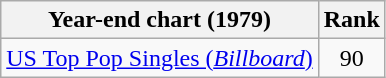<table class="wikitable">
<tr>
<th>Year-end chart (1979)</th>
<th>Rank</th>
</tr>
<tr>
<td><a href='#'>US Top Pop Singles (<em>Billboard</em>)</a></td>
<td align="center">90</td>
</tr>
</table>
